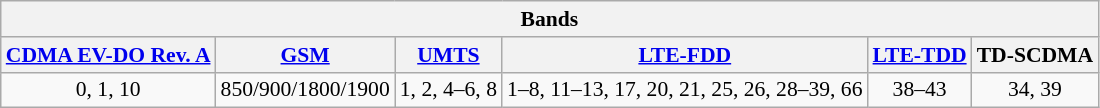<table class="wikitable" style="text-align:center; white-space:nowrap;font-size:90%;">
<tr>
<th colspan="6">Bands</th>
</tr>
<tr>
<th><a href='#'>CDMA EV-DO Rev. A</a><br></th>
<th><a href='#'>GSM</a><br></th>
<th><a href='#'>UMTS</a><br></th>
<th><a href='#'>LTE-FDD</a><br></th>
<th><a href='#'>LTE-TDD</a><br></th>
<th>TD-SCDMA<br></th>
</tr>
<tr>
<td>0, 1, 10</td>
<td>850/900/1800/1900</td>
<td>1, 2, 4–6, 8</td>
<td style="text-align:left">1–8, 11–13, 17, 20, 21, 25, 26, 28–39, 66</td>
<td>38–43</td>
<td>34, 39</td>
</tr>
</table>
